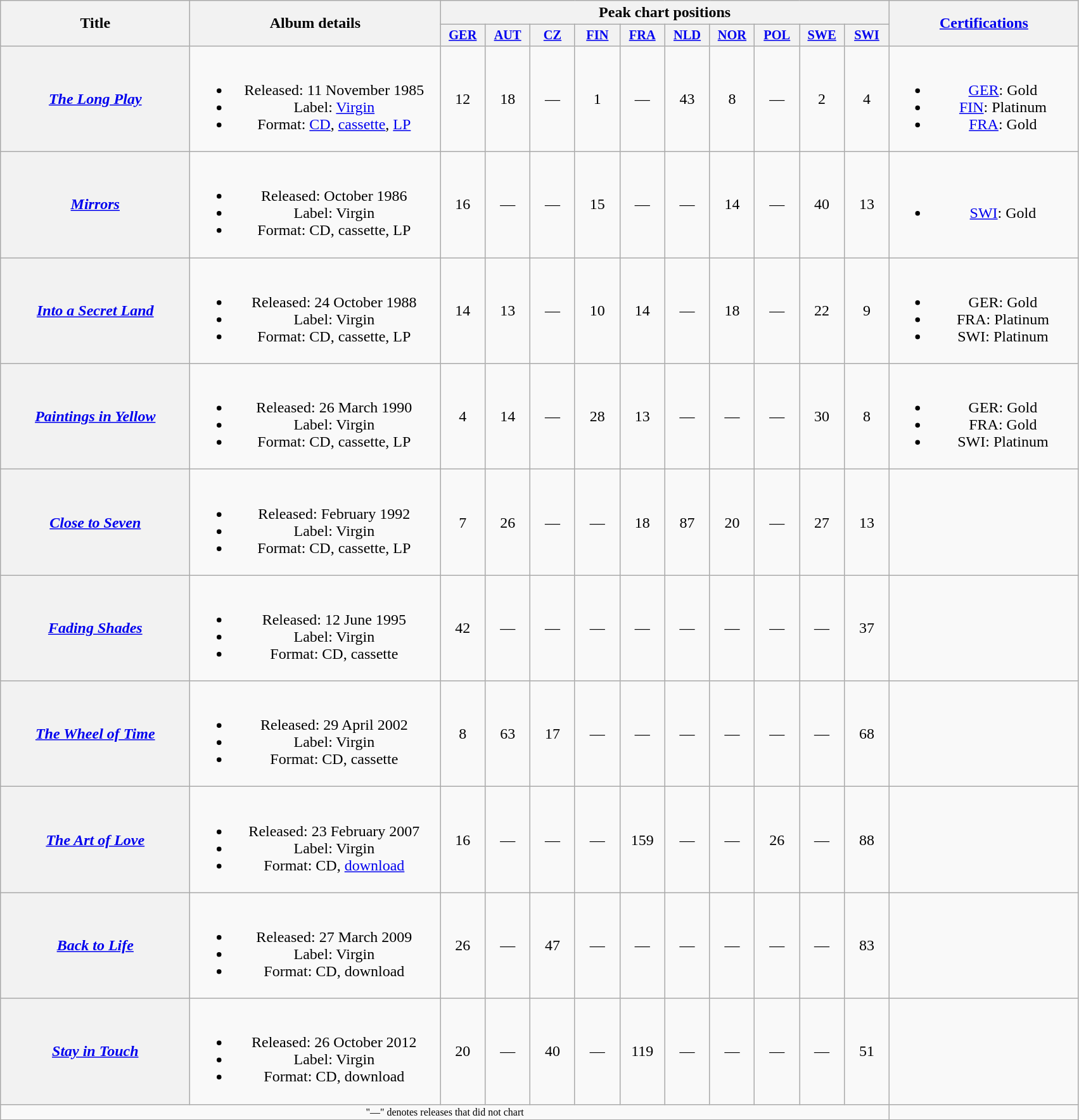<table class="wikitable plainrowheaders" style="text-align:center;">
<tr>
<th scope="col" rowspan="2" style="width:12em;">Title</th>
<th scope="col" rowspan="2" style="width:16em;">Album details</th>
<th scope="col" colspan="10">Peak chart positions</th>
<th scope="col" rowspan="2" style="width:12em;"><a href='#'>Certifications</a></th>
</tr>
<tr>
<th scope="col" style="width:3em;font-size:85%;"><a href='#'>GER</a><br></th>
<th scope="col" style="width:3em;font-size:85%;"><a href='#'>AUT</a><br></th>
<th scope="col" style="width:3em;font-size:85%;"><a href='#'>CZ</a><br></th>
<th scope="col" style="width:3em;font-size:85%;"><a href='#'>FIN</a><br></th>
<th scope="col" style="width:3em;font-size:85%;"><a href='#'>FRA</a><br></th>
<th scope="col" style="width:3em;font-size:85%;"><a href='#'>NLD</a><br></th>
<th scope="col" style="width:3em;font-size:85%;"><a href='#'>NOR</a><br></th>
<th scope="col" style="width:3em;font-size:85%;"><a href='#'>POL</a><br></th>
<th scope="col" style="width:3em;font-size:85%;"><a href='#'>SWE</a><br></th>
<th scope="col" style="width:3em;font-size:85%;"><a href='#'>SWI</a><br></th>
</tr>
<tr>
<th scope="row"><em><a href='#'>The Long Play</a></em></th>
<td><br><ul><li>Released: 11 November 1985</li><li>Label: <a href='#'>Virgin</a></li><li>Format: <a href='#'>CD</a>, <a href='#'>cassette</a>, <a href='#'>LP</a></li></ul></td>
<td>12</td>
<td>18</td>
<td>—</td>
<td>1</td>
<td>—</td>
<td>43</td>
<td>8</td>
<td>—</td>
<td>2</td>
<td>4</td>
<td><br><ul><li><a href='#'>GER</a>: Gold</li><li><a href='#'>FIN</a>: Platinum</li><li><a href='#'>FRA</a>: Gold</li></ul></td>
</tr>
<tr>
<th scope="row"><em><a href='#'>Mirrors</a></em></th>
<td><br><ul><li>Released: October 1986</li><li>Label: Virgin</li><li>Format: CD, cassette, LP</li></ul></td>
<td>16</td>
<td>—</td>
<td>—</td>
<td>15</td>
<td>—</td>
<td>—</td>
<td>14</td>
<td>—</td>
<td>40</td>
<td>13</td>
<td><br><ul><li><a href='#'>SWI</a>: Gold</li></ul></td>
</tr>
<tr>
<th scope="row"><em><a href='#'>Into a Secret Land</a></em></th>
<td><br><ul><li>Released: 24 October 1988</li><li>Label: Virgin</li><li>Format: CD, cassette, LP</li></ul></td>
<td>14</td>
<td>13</td>
<td>—</td>
<td>10</td>
<td>14</td>
<td>—</td>
<td>18</td>
<td>—</td>
<td>22</td>
<td>9</td>
<td><br><ul><li>GER: Gold</li><li>FRA: Platinum</li><li>SWI: Platinum</li></ul></td>
</tr>
<tr>
<th scope="row"><em><a href='#'>Paintings in Yellow</a></em></th>
<td><br><ul><li>Released: 26 March 1990</li><li>Label: Virgin</li><li>Format: CD, cassette, LP</li></ul></td>
<td>4</td>
<td>14</td>
<td>—</td>
<td>28</td>
<td>13</td>
<td>—</td>
<td>—</td>
<td>—</td>
<td>30</td>
<td>8</td>
<td><br><ul><li>GER: Gold</li><li>FRA: Gold</li><li>SWI: Platinum</li></ul></td>
</tr>
<tr>
<th scope="row"><em><a href='#'>Close to Seven</a></em></th>
<td><br><ul><li>Released: February 1992</li><li>Label: Virgin</li><li>Format: CD, cassette, LP</li></ul></td>
<td>7</td>
<td>26</td>
<td>—</td>
<td>—</td>
<td>18</td>
<td>87</td>
<td>20</td>
<td>—</td>
<td>27</td>
<td>13</td>
<td></td>
</tr>
<tr>
<th scope="row"><em><a href='#'>Fading Shades</a></em></th>
<td><br><ul><li>Released: 12 June 1995</li><li>Label: Virgin</li><li>Format: CD, cassette</li></ul></td>
<td>42</td>
<td>—</td>
<td>—</td>
<td>—</td>
<td>—</td>
<td>—</td>
<td>—</td>
<td>—</td>
<td>—</td>
<td>37</td>
<td></td>
</tr>
<tr>
<th scope="row"><em><a href='#'>The Wheel of Time</a></em></th>
<td><br><ul><li>Released: 29 April 2002</li><li>Label: Virgin</li><li>Format: CD, cassette</li></ul></td>
<td>8</td>
<td>63</td>
<td>17</td>
<td>—</td>
<td>—</td>
<td>—</td>
<td>—</td>
<td>—</td>
<td>—</td>
<td>68</td>
<td></td>
</tr>
<tr>
<th scope="row"><em><a href='#'>The Art of Love</a></em></th>
<td><br><ul><li>Released: 23 February 2007</li><li>Label: Virgin</li><li>Format: CD, <a href='#'>download</a></li></ul></td>
<td>16</td>
<td>—</td>
<td>—</td>
<td>—</td>
<td>159</td>
<td>—</td>
<td>—</td>
<td>26</td>
<td>—</td>
<td>88</td>
<td></td>
</tr>
<tr>
<th scope="row"><em><a href='#'>Back to Life</a></em></th>
<td><br><ul><li>Released: 27 March 2009</li><li>Label: Virgin</li><li>Format: CD, download</li></ul></td>
<td>26</td>
<td>—</td>
<td>47</td>
<td>—</td>
<td>—</td>
<td>—</td>
<td>—</td>
<td>—</td>
<td>—</td>
<td>83</td>
<td></td>
</tr>
<tr>
<th scope="row"><em><a href='#'>Stay in Touch</a></em></th>
<td><br><ul><li>Released: 26 October 2012</li><li>Label: Virgin</li><li>Format: CD, download</li></ul></td>
<td>20</td>
<td>—</td>
<td>40</td>
<td>—</td>
<td>119</td>
<td>—</td>
<td>—</td>
<td>—</td>
<td>—</td>
<td>51</td>
<td></td>
</tr>
<tr>
<td colspan="12" align="center" style="font-size:8pt">"—" denotes releases that did not chart</td>
</tr>
<tr>
</tr>
</table>
